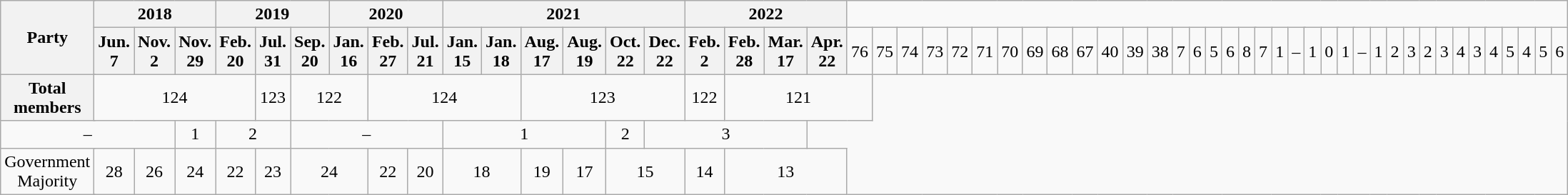<table class="wikitable" style="text-align:center;">
<tr>
<th colspan=2 rowspan=2>Party</th>
<th colspan=3>2018</th>
<th colspan=3>2019</th>
<th colspan=3>2020</th>
<th colspan=6>2021</th>
<th colspan=4>2022</th>
</tr>
<tr>
<th>Jun. 7</th>
<th>Nov. 2</th>
<th>Nov. 29</th>
<th>Feb. 20</th>
<th>Jul. 31</th>
<th>Sep. 20</th>
<th>Jan. 16</th>
<th>Feb. 27</th>
<th>Jul. 21</th>
<th>Jan. 15</th>
<th>Jan. 18</th>
<th>Aug. 17</th>
<th>Aug. 19</th>
<th>Oct. 22</th>
<th>Dec. 22</th>
<th>Feb. 2</th>
<th>Feb. 28</th>
<th>Mar. 17</th>
<th>Apr. 22<br></th>
<td>76</td>
<td>75</td>
<td>74</td>
<td colspan=5>73</td>
<td>72</td>
<td colspan=3>71</td>
<td>70</td>
<td colspan=2>69</td>
<td>68</td>
<td colspan=3>67<br></td>
<td colspan=17>40</td>
<td>39</td>
<td>38<br></td>
<td colspan=4>7</td>
<td>6</td>
<td>5</td>
<td>6</td>
<td colspan=4>8</td>
<td colspan=8>7<br></td>
<td colspan=19>1<br></td>
<td colspan=10>–</td>
<td colspan=9>1<br></td>
<td colspan=14>0</td>
<td colspan=5>1<br></td>
<td>–</td>
<td>1</td>
<td>2</td>
<td colspan=3>3</td>
<td colspan=2>2</td>
<td>3</td>
<td>4</td>
<td colspan=2>3</td>
<td>4</td>
<td>5</td>
<td colspan=3>4</td>
<td>5</td>
<td>6</td>
</tr>
<tr>
<th colspan=2>Total members</th>
<td colspan=4>124</td>
<td>123</td>
<td colspan=2>122</td>
<td colspan=4>124</td>
<td colspan=4>123</td>
<td>122</td>
<td colspan=4>121</td>
</tr>
<tr>
<td colspan=4>–</td>
<td>1</td>
<td colspan=2>2</td>
<td colspan=4>–</td>
<td colspan=4>1</td>
<td>2</td>
<td colspan=4>3</td>
</tr>
<tr>
<td colspan=2>Government Majority</td>
<td>28</td>
<td>26</td>
<td>24</td>
<td>22</td>
<td>23</td>
<td colspan=2>24</td>
<td>22</td>
<td>20</td>
<td colspan=2>18</td>
<td>19</td>
<td>17</td>
<td colspan=2>15</td>
<td>14</td>
<td colspan=3>13</td>
</tr>
</table>
